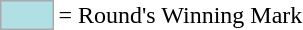<table>
<tr>
<td style="background:#b0e0e6; border:1px solid #aaa; width:2em;"></td>
<td>= Round's Winning Mark</td>
</tr>
</table>
